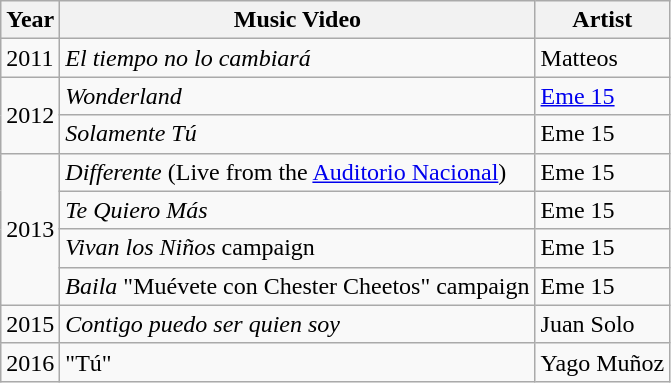<table class="wikitable sortable">
<tr>
<th>Year</th>
<th>Music Video</th>
<th>Artist</th>
</tr>
<tr>
<td>2011</td>
<td><em>El tiempo no lo cambiará</em></td>
<td>Matteos</td>
</tr>
<tr>
<td rowspan="2">2012</td>
<td><em>Wonderland</em></td>
<td><a href='#'>Eme 15</a></td>
</tr>
<tr>
<td><em>Solamente Tú</em></td>
<td>Eme 15</td>
</tr>
<tr>
<td rowspan="4">2013</td>
<td><em>Differente</em> (Live from the <a href='#'>Auditorio Nacional</a>)</td>
<td>Eme 15</td>
</tr>
<tr>
<td><em>Te Quiero Más</em></td>
<td>Eme 15</td>
</tr>
<tr>
<td><em>Vivan los Niños</em> campaign</td>
<td>Eme 15</td>
</tr>
<tr>
<td><em>Baila</em> "Muévete con Chester Cheetos" campaign</td>
<td>Eme 15</td>
</tr>
<tr>
<td>2015</td>
<td><em>Contigo puedo ser quien soy</em></td>
<td>Juan Solo</td>
</tr>
<tr>
<td>2016</td>
<td>"Tú"</td>
<td>Yago Muñoz</td>
</tr>
</table>
